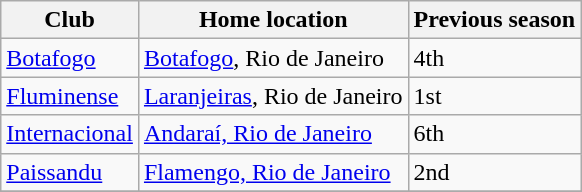<table class="wikitable sortable">
<tr>
<th>Club</th>
<th>Home location</th>
<th>Previous season</th>
</tr>
<tr>
<td><a href='#'>Botafogo</a></td>
<td><a href='#'>Botafogo</a>, Rio de Janeiro</td>
<td>4th</td>
</tr>
<tr>
<td><a href='#'>Fluminense</a></td>
<td><a href='#'>Laranjeiras</a>, Rio de Janeiro</td>
<td>1st</td>
</tr>
<tr>
<td><a href='#'>Internacional</a></td>
<td><a href='#'>Andaraí, Rio de Janeiro</a></td>
<td>6th</td>
</tr>
<tr>
<td><a href='#'>Paissandu</a></td>
<td><a href='#'>Flamengo, Rio de Janeiro</a></td>
<td>2nd</td>
</tr>
<tr>
</tr>
</table>
